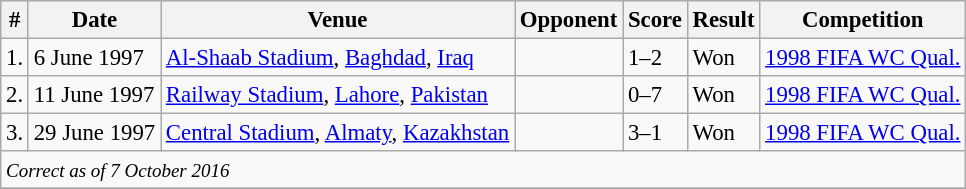<table class="wikitable" style="font-size:95%;">
<tr>
<th>#</th>
<th>Date</th>
<th>Venue</th>
<th>Opponent</th>
<th>Score</th>
<th>Result</th>
<th>Competition</th>
</tr>
<tr>
<td>1.</td>
<td>6 June 1997</td>
<td><a href='#'>Al-Shaab Stadium</a>, <a href='#'>Baghdad</a>, <a href='#'>Iraq</a></td>
<td></td>
<td>1–2</td>
<td>Won</td>
<td><a href='#'>1998 FIFA WC Qual.</a></td>
</tr>
<tr>
<td>2.</td>
<td>11 June 1997</td>
<td><a href='#'>Railway Stadium</a>, <a href='#'>Lahore</a>, <a href='#'>Pakistan</a></td>
<td></td>
<td>0–7</td>
<td>Won</td>
<td><a href='#'>1998 FIFA WC Qual.</a></td>
</tr>
<tr>
<td>3.</td>
<td>29 June 1997</td>
<td><a href='#'>Central Stadium</a>, <a href='#'>Almaty</a>, <a href='#'>Kazakhstan</a></td>
<td></td>
<td>3–1</td>
<td>Won</td>
<td><a href='#'>1998 FIFA WC Qual.</a></td>
</tr>
<tr>
<td colspan="15"><small><em>Correct as of 7 October 2016</em></small></td>
</tr>
<tr>
</tr>
</table>
